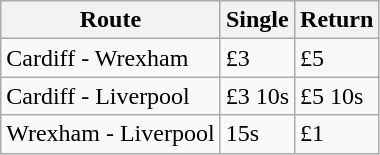<table class="wikitable">
<tr>
<th>Route</th>
<th>Single</th>
<th>Return</th>
</tr>
<tr>
<td>Cardiff - Wrexham</td>
<td>£3</td>
<td>£5</td>
</tr>
<tr>
<td>Cardiff - Liverpool</td>
<td>£3 10s</td>
<td>£5 10s</td>
</tr>
<tr>
<td>Wrexham - Liverpool</td>
<td>15s</td>
<td>£1</td>
</tr>
</table>
